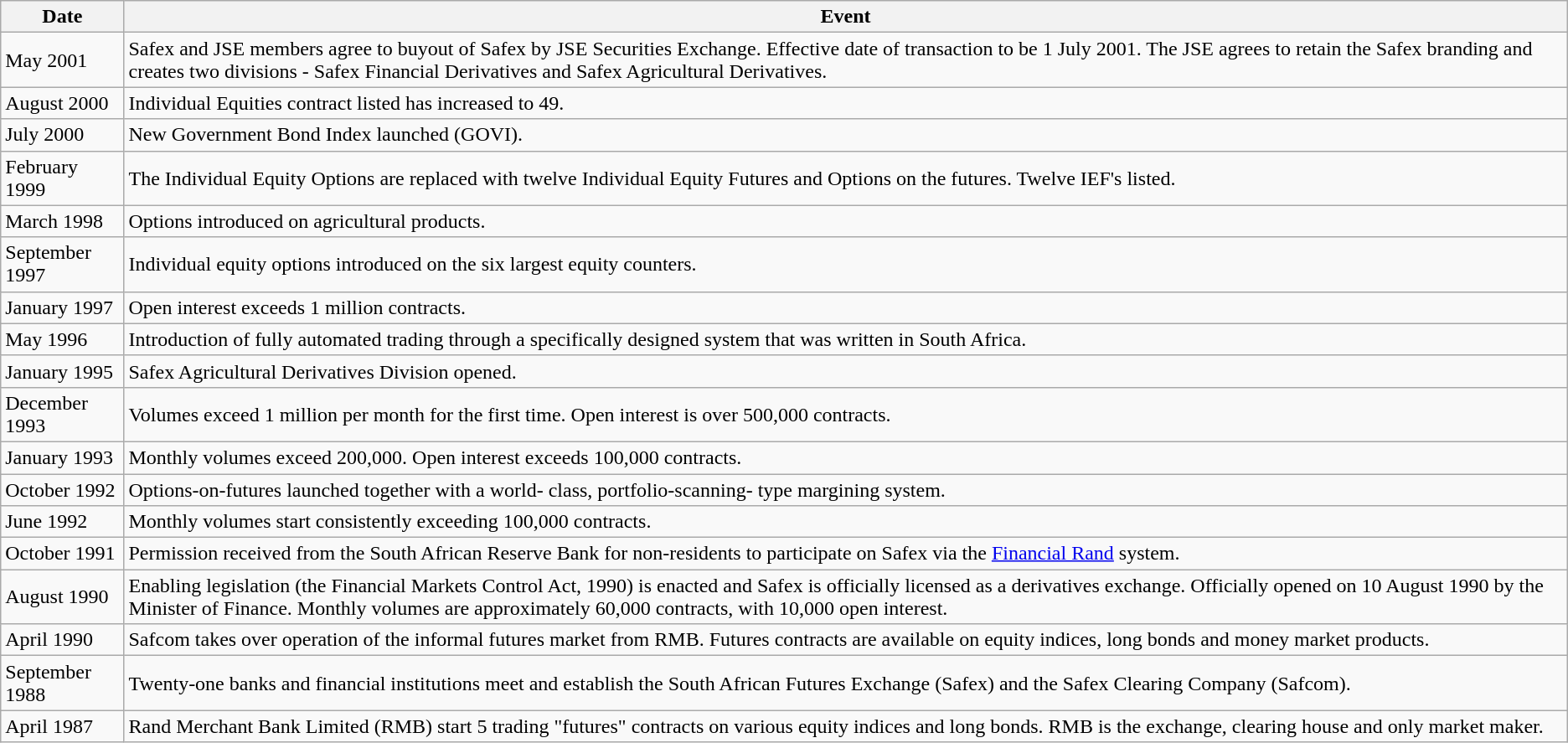<table class="wikitable" border="1">
<tr>
<th>Date</th>
<th>Event</th>
</tr>
<tr>
<td>May 2001</td>
<td>Safex and JSE members agree to buyout of Safex by JSE Securities Exchange. Effective date of transaction to be 1 July 2001. The JSE agrees to retain the Safex branding and creates two divisions - Safex Financial Derivatives and Safex Agricultural Derivatives.</td>
</tr>
<tr>
<td>August 2000</td>
<td>Individual Equities contract listed has increased to 49.</td>
</tr>
<tr>
<td>July 2000</td>
<td>New Government Bond Index launched (GOVI).</td>
</tr>
<tr>
<td>February 1999</td>
<td>The Individual Equity Options are replaced with twelve Individual Equity Futures and Options on the futures. Twelve IEF's listed.</td>
</tr>
<tr>
<td>March 1998</td>
<td>Options introduced on agricultural products.</td>
</tr>
<tr>
<td>September 1997</td>
<td>Individual equity options introduced on the six largest equity counters.</td>
</tr>
<tr>
<td>January 1997</td>
<td>Open interest exceeds 1 million contracts.</td>
</tr>
<tr>
<td>May 1996</td>
<td>Introduction of fully automated trading through a specifically designed system that was written in South Africa.</td>
</tr>
<tr>
<td>January 1995</td>
<td>Safex Agricultural Derivatives Division opened.</td>
</tr>
<tr>
<td>December 1993</td>
<td>Volumes exceed 1 million per month for the first time. Open interest is over 500,000 contracts.</td>
</tr>
<tr>
<td>January 1993</td>
<td>Monthly volumes exceed 200,000. Open interest exceeds 100,000 contracts.</td>
</tr>
<tr>
<td>October 1992</td>
<td>Options-on-futures launched together with a world- class, portfolio-scanning- type margining system.</td>
</tr>
<tr>
<td>June 1992</td>
<td>Monthly volumes start consistently exceeding 100,000 contracts.</td>
</tr>
<tr>
<td>October 1991</td>
<td>Permission received from the South African Reserve Bank for non-residents to participate on Safex via the <a href='#'>Financial Rand</a> system.</td>
</tr>
<tr>
<td>August 1990</td>
<td>Enabling legislation (the Financial Markets Control Act, 1990) is enacted and Safex is officially licensed as a derivatives exchange. Officially opened on 10 August 1990 by the Minister of Finance. Monthly volumes are approximately 60,000 contracts, with 10,000 open interest.</td>
</tr>
<tr>
<td>April 1990</td>
<td>Safcom takes over operation of the informal futures market from RMB. Futures contracts are available on equity indices, long bonds and money market products.</td>
</tr>
<tr>
<td>September 1988</td>
<td>Twenty-one banks and financial institutions meet and establish the South African Futures Exchange (Safex) and the Safex Clearing Company (Safcom).</td>
</tr>
<tr>
<td>April 1987</td>
<td>Rand Merchant Bank Limited (RMB) start 5 trading "futures" contracts on various equity indices and long bonds. RMB is the exchange, clearing house and only market maker.</td>
</tr>
</table>
